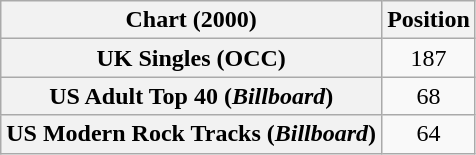<table class="wikitable sortable plainrowheaders" style="text-align:center;">
<tr>
<th scope="col">Chart (2000)</th>
<th scope="col">Position</th>
</tr>
<tr>
<th scope="row">UK Singles (OCC)</th>
<td>187</td>
</tr>
<tr>
<th scope="row">US Adult Top 40 (<em>Billboard</em>)</th>
<td>68</td>
</tr>
<tr>
<th scope="row">US Modern Rock Tracks (<em>Billboard</em>)</th>
<td>64</td>
</tr>
</table>
